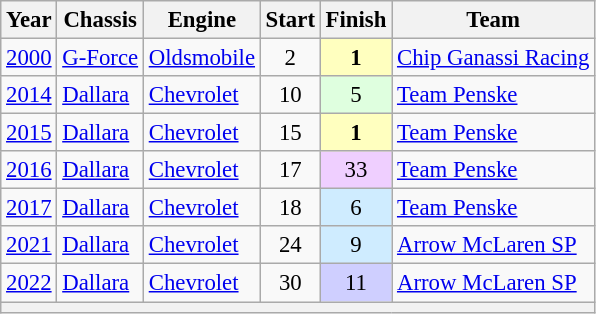<table class="wikitable collapsible" style="font-size: 95%;">
<tr>
<th>Year</th>
<th>Chassis</th>
<th>Engine</th>
<th>Start</th>
<th>Finish</th>
<th>Team</th>
</tr>
<tr>
<td><a href='#'>2000</a></td>
<td><a href='#'>G-Force</a></td>
<td><a href='#'>Oldsmobile</a></td>
<td align=center>2</td>
<td style="background:#ffffbf;" align=center><strong>1</strong></td>
<td nowrap><a href='#'>Chip Ganassi Racing</a></td>
</tr>
<tr>
<td><a href='#'>2014</a></td>
<td><a href='#'>Dallara</a></td>
<td><a href='#'>Chevrolet</a></td>
<td align=center>10</td>
<td align=center style="background:#DFFFDF;">5</td>
<td nowrap><a href='#'>Team Penske</a></td>
</tr>
<tr>
<td><a href='#'>2015</a></td>
<td><a href='#'>Dallara</a></td>
<td><a href='#'>Chevrolet</a></td>
<td align=center>15</td>
<td style="background:#ffffbf;" align=center><strong>1</strong></td>
<td nowrap><a href='#'>Team Penske</a></td>
</tr>
<tr>
<td><a href='#'>2016</a></td>
<td><a href='#'>Dallara</a></td>
<td><a href='#'>Chevrolet</a></td>
<td align=center>17</td>
<td align=center style="background:#EFCFFF;">33</td>
<td nowrap><a href='#'>Team Penske</a></td>
</tr>
<tr>
<td><a href='#'>2017</a></td>
<td><a href='#'>Dallara</a></td>
<td><a href='#'>Chevrolet</a></td>
<td align=center>18</td>
<td align=center style="background:#cfecff;">6</td>
<td nowrap><a href='#'>Team Penske</a></td>
</tr>
<tr>
<td><a href='#'>2021</a></td>
<td><a href='#'>Dallara</a></td>
<td><a href='#'>Chevrolet</a></td>
<td align=center>24</td>
<td align=center style="background:#cfecff;">9</td>
<td nowrap><a href='#'>Arrow McLaren SP</a></td>
</tr>
<tr>
<td><a href='#'>2022</a></td>
<td><a href='#'>Dallara</a></td>
<td><a href='#'>Chevrolet</a></td>
<td align=center>30</td>
<td align=center style="background:#CFCFFF;">11</td>
<td nowrap><a href='#'>Arrow McLaren SP</a></td>
</tr>
<tr>
<th colspan="6"></th>
</tr>
</table>
